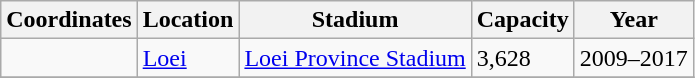<table class="wikitable sortable">
<tr>
<th>Coordinates</th>
<th>Location</th>
<th>Stadium</th>
<th>Capacity</th>
<th>Year</th>
</tr>
<tr>
<td></td>
<td><a href='#'>Loei</a></td>
<td><a href='#'>Loei Province Stadium</a></td>
<td>3,628</td>
<td>2009–2017</td>
</tr>
<tr>
</tr>
</table>
